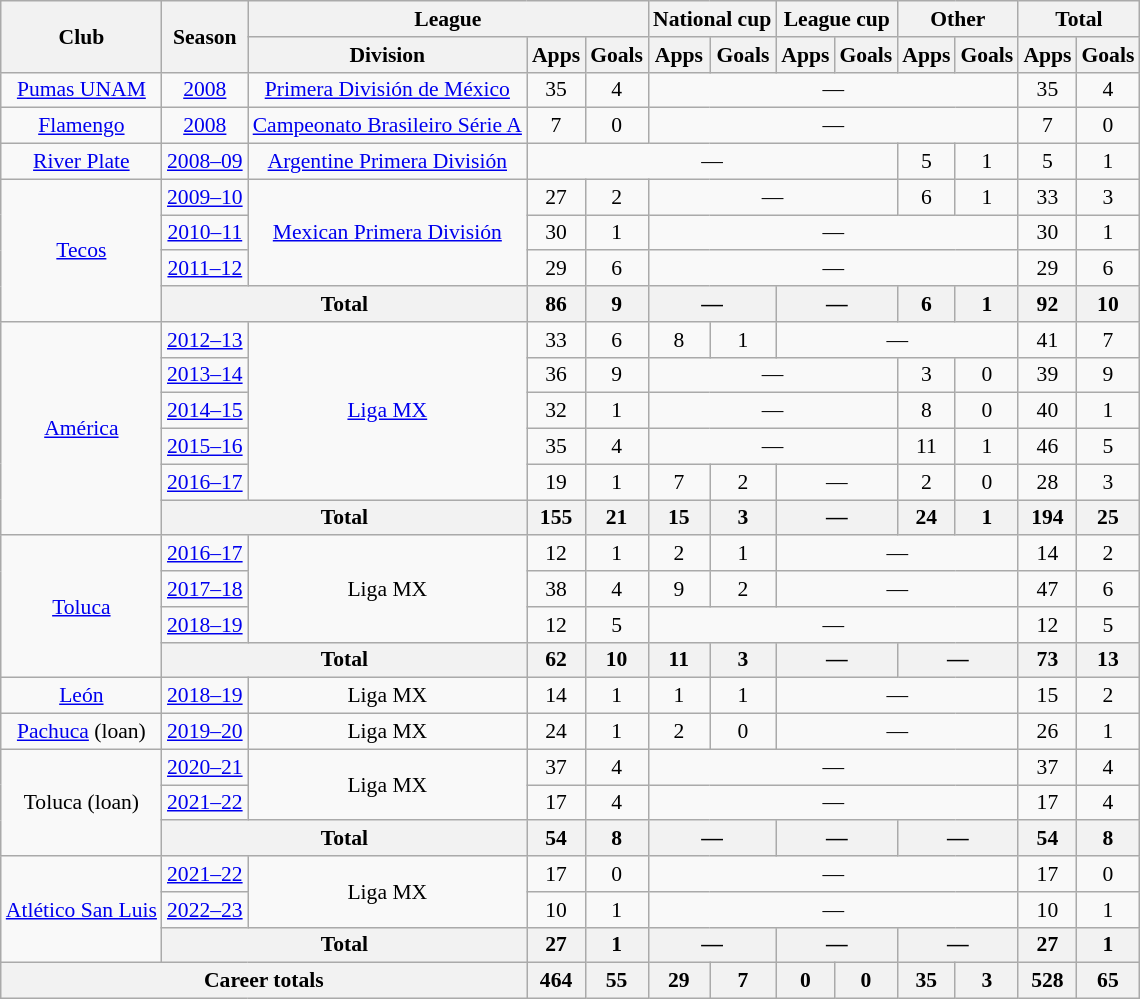<table class="wikitable" style="font-size:90%; text-align: center">
<tr>
<th rowspan=2>Club</th>
<th rowspan=2>Season</th>
<th colspan=3>League</th>
<th colspan=2>National cup</th>
<th colspan=2>League cup</th>
<th colspan=2>Other</th>
<th colspan=2>Total</th>
</tr>
<tr>
<th>Division</th>
<th>Apps</th>
<th>Goals</th>
<th>Apps</th>
<th>Goals</th>
<th>Apps</th>
<th>Goals</th>
<th>Apps</th>
<th>Goals</th>
<th>Apps</th>
<th>Goals</th>
</tr>
<tr>
<td><a href='#'>Pumas UNAM</a></td>
<td><a href='#'>2008</a></td>
<td><a href='#'>Primera División de México</a></td>
<td>35</td>
<td>4</td>
<td colspan=6>—</td>
<td>35</td>
<td>4</td>
</tr>
<tr>
<td><a href='#'>Flamengo</a></td>
<td><a href='#'>2008</a></td>
<td><a href='#'>Campeonato Brasileiro Série A</a></td>
<td>7</td>
<td>0</td>
<td colspan=6>—</td>
<td>7</td>
<td>0</td>
</tr>
<tr>
<td><a href='#'>River Plate</a></td>
<td><a href='#'>2008–09</a></td>
<td><a href='#'>Argentine Primera División</a></td>
<td colspan=6>—</td>
<td>5</td>
<td>1</td>
<td>5</td>
<td>1</td>
</tr>
<tr>
<td rowspan=4><a href='#'>Tecos</a></td>
<td><a href='#'>2009–10</a></td>
<td rowspan=3><a href='#'>Mexican Primera División</a></td>
<td>27</td>
<td>2</td>
<td colspan=4>—</td>
<td>6</td>
<td>1</td>
<td>33</td>
<td>3</td>
</tr>
<tr>
<td><a href='#'>2010–11</a></td>
<td>30</td>
<td>1</td>
<td colspan=6>—</td>
<td>30</td>
<td>1</td>
</tr>
<tr>
<td><a href='#'>2011–12</a></td>
<td>29</td>
<td>6</td>
<td colspan=6>—</td>
<td>29</td>
<td>6</td>
</tr>
<tr>
<th colspan=2>Total</th>
<th>86</th>
<th>9</th>
<th colspan=2>—</th>
<th colspan=2>—</th>
<th>6</th>
<th>1</th>
<th>92</th>
<th>10</th>
</tr>
<tr>
<td rowspan=6><a href='#'>América</a></td>
<td><a href='#'>2012–13</a></td>
<td rowspan=5><a href='#'>Liga MX</a></td>
<td>33</td>
<td>6</td>
<td>8</td>
<td>1</td>
<td colspan=4>—</td>
<td>41</td>
<td>7</td>
</tr>
<tr>
<td><a href='#'>2013–14</a></td>
<td>36</td>
<td>9</td>
<td colspan=4>—</td>
<td>3</td>
<td>0</td>
<td>39</td>
<td>9</td>
</tr>
<tr>
<td><a href='#'>2014–15</a></td>
<td>32</td>
<td>1</td>
<td colspan=4>—</td>
<td>8</td>
<td>0</td>
<td>40</td>
<td>1</td>
</tr>
<tr>
<td><a href='#'>2015–16</a></td>
<td>35</td>
<td>4</td>
<td colspan=4>—</td>
<td>11</td>
<td>1</td>
<td>46</td>
<td>5</td>
</tr>
<tr>
<td><a href='#'>2016–17</a></td>
<td>19</td>
<td>1</td>
<td>7</td>
<td>2</td>
<td colspan=2>—</td>
<td>2</td>
<td>0</td>
<td>28</td>
<td>3</td>
</tr>
<tr>
<th colspan=2>Total</th>
<th>155</th>
<th>21</th>
<th>15</th>
<th>3</th>
<th colspan=2>—</th>
<th>24</th>
<th>1</th>
<th>194</th>
<th>25</th>
</tr>
<tr>
<td rowspan=4><a href='#'>Toluca</a></td>
<td><a href='#'>2016–17</a></td>
<td rowspan=3>Liga MX</td>
<td>12</td>
<td>1</td>
<td>2</td>
<td>1</td>
<td colspan=4>—</td>
<td>14</td>
<td>2</td>
</tr>
<tr>
<td><a href='#'>2017–18</a></td>
<td>38</td>
<td>4</td>
<td>9</td>
<td>2</td>
<td colspan=4>—</td>
<td>47</td>
<td>6</td>
</tr>
<tr>
<td><a href='#'>2018–19</a></td>
<td>12</td>
<td>5</td>
<td colspan=6>—</td>
<td>12</td>
<td>5</td>
</tr>
<tr>
<th colspan=2>Total</th>
<th>62</th>
<th>10</th>
<th>11</th>
<th>3</th>
<th colspan=2>—</th>
<th colspan=2>—</th>
<th>73</th>
<th>13</th>
</tr>
<tr>
<td><a href='#'>León</a></td>
<td><a href='#'>2018–19</a></td>
<td>Liga MX</td>
<td>14</td>
<td>1</td>
<td>1</td>
<td>1</td>
<td colspan=4>—</td>
<td>15</td>
<td>2</td>
</tr>
<tr>
<td><a href='#'>Pachuca</a> (loan)</td>
<td><a href='#'>2019–20</a></td>
<td>Liga MX</td>
<td>24</td>
<td>1</td>
<td>2</td>
<td>0</td>
<td colspan=4>—</td>
<td>26</td>
<td>1</td>
</tr>
<tr>
<td rowspan=3>Toluca (loan)</td>
<td><a href='#'>2020–21</a></td>
<td rowspan=2>Liga MX</td>
<td>37</td>
<td>4</td>
<td colspan=6>—</td>
<td>37</td>
<td>4</td>
</tr>
<tr>
<td><a href='#'>2021–22</a></td>
<td>17</td>
<td>4</td>
<td colspan=6>—</td>
<td>17</td>
<td>4</td>
</tr>
<tr>
<th colspan=2>Total</th>
<th>54</th>
<th>8</th>
<th colspan=2>—</th>
<th colspan=2>—</th>
<th colspan=2>—</th>
<th>54</th>
<th>8</th>
</tr>
<tr>
<td rowspan=3><a href='#'>Atlético San Luis</a></td>
<td><a href='#'>2021–22</a></td>
<td rowspan=2>Liga MX</td>
<td>17</td>
<td>0</td>
<td colspan=6>—</td>
<td>17</td>
<td>0</td>
</tr>
<tr>
<td><a href='#'>2022–23</a></td>
<td>10</td>
<td>1</td>
<td colspan=6>—</td>
<td>10</td>
<td>1</td>
</tr>
<tr>
<th colspan=2>Total</th>
<th>27</th>
<th>1</th>
<th colspan=2>—</th>
<th colspan=2>—</th>
<th colspan=2>—</th>
<th>27</th>
<th>1</th>
</tr>
<tr>
<th colspan=3>Career totals</th>
<th>464</th>
<th>55</th>
<th>29</th>
<th>7</th>
<th>0</th>
<th>0</th>
<th>35</th>
<th>3</th>
<th>528</th>
<th>65</th>
</tr>
</table>
